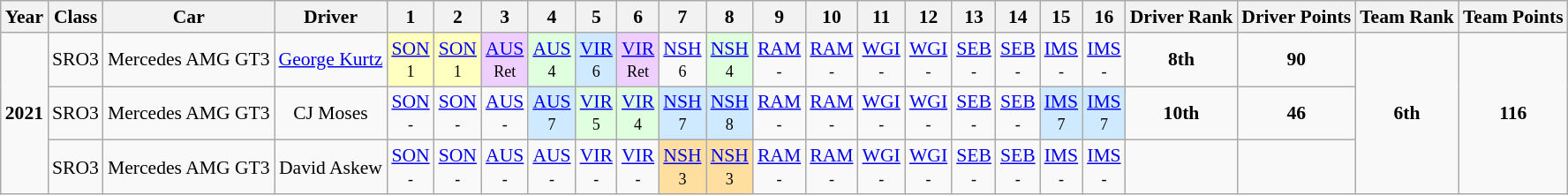<table class="wikitable" style="text-align:center; font-size:90%">
<tr>
<th>Year</th>
<th>Class</th>
<th>Car</th>
<th>Driver</th>
<th>1</th>
<th>2</th>
<th>3</th>
<th>4</th>
<th>5</th>
<th>6</th>
<th>7</th>
<th>8</th>
<th>9</th>
<th>10</th>
<th>11</th>
<th>12</th>
<th>13</th>
<th>14</th>
<th>15</th>
<th>16</th>
<th>Driver Rank</th>
<th>Driver Points</th>
<th>Team Rank</th>
<th>Team Points</th>
</tr>
<tr>
<td rowspan=3><strong>2021</strong></td>
<td>SRO3</td>
<td>Mercedes AMG GT3</td>
<td><a href='#'>George Kurtz</a></td>
<td style="background:#FFFFBF;"><a href='#'>SON</a> <br><small>1</small></td>
<td style="background:#FFFFBF;"><a href='#'>SON</a> <br><small>1</small></td>
<td style="background:#EFCFFF;"><a href='#'>AUS</a> <br><small>Ret</small></td>
<td style="background:#dfffdf;"><a href='#'>AUS</a> <br><small>4</small></td>
<td style="background:#cfeaff;"><a href='#'>VIR</a> <br><small>6</small></td>
<td style="background:#EFCFFF;"><a href='#'>VIR</a> <br><small>Ret</small></td>
<td style="background:#;"><a href='#'>NSH</a> <br><small>6</small></td>
<td style="background:#dfffdf;"><a href='#'>NSH</a> <br><small>4</small></td>
<td style="background:#;"><a href='#'>RAM</a> <br><small>-</small></td>
<td style="background:#;"><a href='#'>RAM</a> <br><small>-</small></td>
<td style="background:#;"><a href='#'>WGI</a> <br><small>-</small></td>
<td style="background:#;"><a href='#'>WGI</a> <br><small>-</small></td>
<td style="background:#;"><a href='#'>SEB</a> <br><small>-</small></td>
<td style="background:#;"><a href='#'>SEB</a> <br><small>-</small></td>
<td style="background:#;"><a href='#'>IMS</a> <br><small>-</small></td>
<td style="background:#;"><a href='#'>IMS</a> <br><small>-</small></td>
<td><strong>8th</strong></td>
<td><strong>90</strong></td>
<td rowspan=3><strong>6th</strong></td>
<td rowspan=3><strong>116</strong></td>
</tr>
<tr>
<td>SRO3</td>
<td>Mercedes AMG GT3</td>
<td>CJ Moses</td>
<td style="background:#;"><a href='#'>SON</a> <br><small>-</small></td>
<td style="background:#;"><a href='#'>SON</a> <br><small>-</small></td>
<td style="background:#;"><a href='#'>AUS</a> <br><small>-</small></td>
<td style="background:#cfeaff;"><a href='#'>AUS</a> <br><small>7</small></td>
<td style="background:#dfffdf;"><a href='#'>VIR</a> <br><small>5</small></td>
<td style="background:#dfffdf;"><a href='#'>VIR</a> <br><small>4</small></td>
<td style="background:#cfeaff;"><a href='#'>NSH</a> <br><small>7</small></td>
<td style="background:#cfeaff;"><a href='#'>NSH</a> <br><small>8</small></td>
<td style="background:#;"><a href='#'>RAM</a> <br><small>-</small></td>
<td style="background:#;"><a href='#'>RAM</a> <br><small>-</small></td>
<td style="background:#;"><a href='#'>WGI</a> <br><small>-</small></td>
<td style="background:#;"><a href='#'>WGI</a> <br><small>-</small></td>
<td style="background:#;"><a href='#'>SEB</a> <br><small>-</small></td>
<td style="background:#;"><a href='#'>SEB</a> <br><small>-</small></td>
<td style="background:#cfeaff;"><a href='#'>IMS</a> <br><small>7</small></td>
<td style="background:#cfeaff;"><a href='#'>IMS</a> <br><small>7</small></td>
<td><strong>10th</strong></td>
<td><strong>46</strong></td>
</tr>
<tr>
<td>SRO3</td>
<td>Mercedes AMG GT3</td>
<td>David Askew</td>
<td style="background:#;"><a href='#'>SON</a> <br><small>-</small></td>
<td style="background:#;"><a href='#'>SON</a> <br><small>-</small></td>
<td style="background:#;"><a href='#'>AUS</a> <br><small>-</small></td>
<td style="background:#;"><a href='#'>AUS</a> <br><small>-</small></td>
<td style="background:#;"><a href='#'>VIR</a> <br><small>-</small></td>
<td style="background:#;"><a href='#'>VIR</a> <br><small>-</small></td>
<td style="background:#FFDF9F;"><a href='#'>NSH</a> <br><small>3</small></td>
<td style="background:#FFDF9F;"><a href='#'>NSH</a> <br><small>3</small></td>
<td style="background:#;"><a href='#'>RAM</a> <br><small>-</small></td>
<td style="background:#;"><a href='#'>RAM</a> <br><small>-</small></td>
<td style="background:#;"><a href='#'>WGI</a> <br><small>-</small></td>
<td style="background:#;"><a href='#'>WGI</a> <br><small>-</small></td>
<td style="background:#;"><a href='#'>SEB</a> <br><small>-</small></td>
<td style="background:#;"><a href='#'>SEB</a> <br><small>-</small></td>
<td style="background:#;"><a href='#'>IMS</a> <br><small>-</small></td>
<td style="background:#;"><a href='#'>IMS</a> <br><small>-</small></td>
<td></td>
<td></td>
</tr>
</table>
